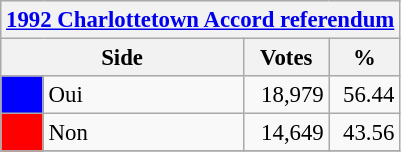<table class="wikitable" style="font-size: 95%; clear:both">
<tr style="background-color:#E9E9E9">
<th colspan=4><a href='#'>1992 Charlottetown Accord referendum</a></th>
</tr>
<tr style="background-color:#E9E9E9">
<th colspan=2 style="width: 130px">Side</th>
<th style="width: 50px">Votes</th>
<th style="width: 40px">%</th>
</tr>
<tr>
<td bgcolor="blue"></td>
<td>Oui</td>
<td align="right">18,979</td>
<td align="right">56.44</td>
</tr>
<tr>
<td bgcolor="red"></td>
<td>Non</td>
<td align="right">14,649</td>
<td align="right">43.56</td>
</tr>
<tr>
</tr>
</table>
